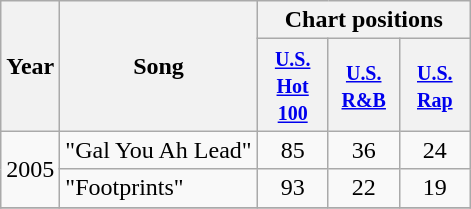<table class="wikitable">
<tr>
<th rowspan="2">Year</th>
<th rowspan="2">Song</th>
<th colspan="3">Chart positions</th>
</tr>
<tr>
<th width="40"><small><a href='#'>U.S. Hot 100</a></small></th>
<th width="40"><small><a href='#'>U.S. R&B</a></small></th>
<th width="40"><small><a href='#'>U.S. Rap</a></small></th>
</tr>
<tr>
<td align="center" rowspan="2">2005</td>
<td>"Gal You Ah Lead"</td>
<td align="center">85</td>
<td align="center">36</td>
<td align="center">24</td>
</tr>
<tr>
<td>"Footprints"</td>
<td align="center">93</td>
<td align="center">22</td>
<td align="center">19</td>
</tr>
<tr>
</tr>
</table>
